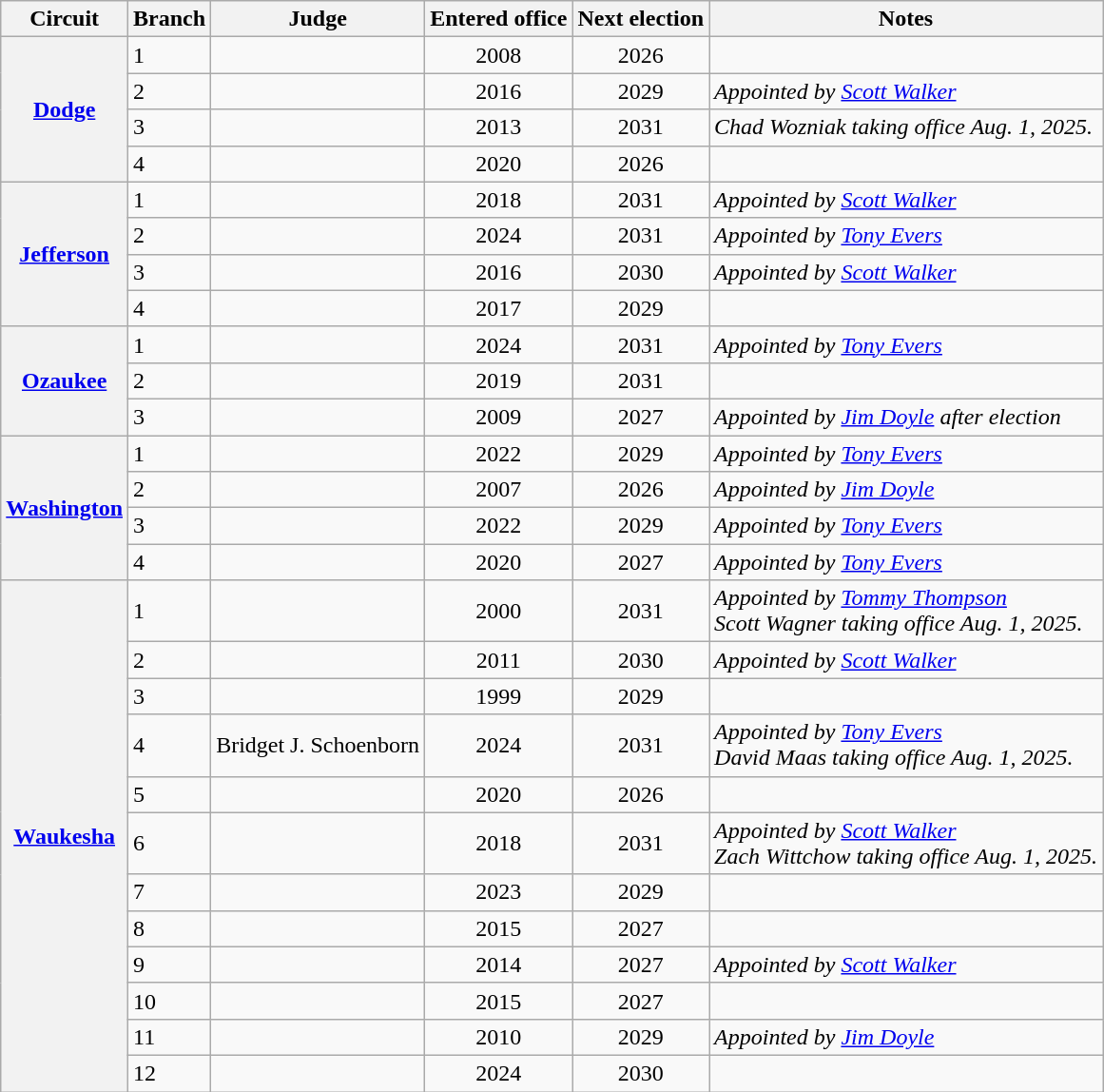<table class="wikitable sortable">
<tr>
<th>Circuit</th>
<th>Branch</th>
<th>Judge</th>
<th>Entered office</th>
<th>Next election</th>
<th>Notes</th>
</tr>
<tr>
<th rowspan="4"><a href='#'>Dodge</a></th>
<td>1</td>
<td></td>
<td align="center">2008</td>
<td align="center">2026</td>
<td></td>
</tr>
<tr>
<td>2</td>
<td></td>
<td align="center">2016</td>
<td align="center">2029</td>
<td><em>Appointed by <a href='#'>Scott Walker</a></em></td>
</tr>
<tr>
<td>3</td>
<td></td>
<td align="center">2013</td>
<td align="center">2031</td>
<td><em>Chad Wozniak taking office Aug. 1, 2025.</em></td>
</tr>
<tr>
<td>4</td>
<td></td>
<td align="center">2020</td>
<td align="center">2026</td>
<td></td>
</tr>
<tr>
<th rowspan="4"><a href='#'>Jefferson</a></th>
<td>1</td>
<td></td>
<td align="center">2018</td>
<td align="center">2031</td>
<td><em>Appointed by <a href='#'>Scott Walker</a></em></td>
</tr>
<tr>
<td>2</td>
<td></td>
<td align="center">2024</td>
<td align="center">2031</td>
<td><em>Appointed by <a href='#'>Tony Evers</a></em></td>
</tr>
<tr>
<td>3</td>
<td></td>
<td align="center">2016</td>
<td align="center">2030</td>
<td><em>Appointed by <a href='#'>Scott Walker</a></em></td>
</tr>
<tr>
<td>4</td>
<td></td>
<td align="center">2017</td>
<td align="center">2029</td>
<td></td>
</tr>
<tr>
<th rowspan="3"><a href='#'>Ozaukee</a></th>
<td>1</td>
<td></td>
<td align="center">2024</td>
<td align="center">2031</td>
<td><em>Appointed by <a href='#'>Tony Evers</a></em></td>
</tr>
<tr>
<td>2</td>
<td></td>
<td align="center">2019</td>
<td align="center">2031</td>
<td></td>
</tr>
<tr>
<td>3</td>
<td></td>
<td align="center">2009</td>
<td align="center">2027</td>
<td><em>Appointed by <a href='#'>Jim Doyle</a> after election</em></td>
</tr>
<tr>
<th rowspan="4"><a href='#'>Washington</a></th>
<td>1</td>
<td></td>
<td align="center">2022</td>
<td align="center">2029</td>
<td><em>Appointed by <a href='#'>Tony Evers</a></em></td>
</tr>
<tr>
<td>2</td>
<td></td>
<td align="center">2007</td>
<td align="center">2026</td>
<td><em>Appointed by <a href='#'>Jim Doyle</a></em></td>
</tr>
<tr>
<td>3</td>
<td></td>
<td align="center">2022</td>
<td align="center">2029</td>
<td><em>Appointed by <a href='#'>Tony Evers</a></em></td>
</tr>
<tr>
<td>4</td>
<td></td>
<td align="center">2020</td>
<td align="center">2027</td>
<td><em>Appointed by <a href='#'>Tony Evers</a></em></td>
</tr>
<tr>
<th rowspan="12"><a href='#'>Waukesha</a></th>
<td>1</td>
<td></td>
<td align="center">2000</td>
<td align="center">2031</td>
<td><em>Appointed by <a href='#'>Tommy Thompson</a></em><br><em>Scott Wagner taking office Aug. 1, 2025.</em></td>
</tr>
<tr>
<td>2</td>
<td></td>
<td align="center">2011</td>
<td align="center">2030</td>
<td><em>Appointed by <a href='#'>Scott Walker</a></em></td>
</tr>
<tr>
<td>3</td>
<td></td>
<td align="center">1999</td>
<td align="center">2029</td>
<td></td>
</tr>
<tr>
<td>4</td>
<td>Bridget J. Schoenborn</td>
<td align="center">2024</td>
<td align="center">2031</td>
<td><em>Appointed by <a href='#'>Tony Evers</a></em><br><em>David Maas taking office Aug. 1, 2025.</em></td>
</tr>
<tr>
<td>5</td>
<td></td>
<td align="center">2020</td>
<td align="center">2026</td>
<td></td>
</tr>
<tr>
<td>6</td>
<td></td>
<td align="center">2018</td>
<td align="center">2031</td>
<td><em>Appointed by <a href='#'>Scott Walker</a></em><br><em>Zach Wittchow taking office Aug. 1, 2025.</em></td>
</tr>
<tr>
<td>7</td>
<td></td>
<td align="center">2023</td>
<td align="center">2029</td>
<td></td>
</tr>
<tr>
<td>8</td>
<td></td>
<td align="center">2015</td>
<td align="center">2027</td>
<td></td>
</tr>
<tr>
<td>9</td>
<td></td>
<td align="center">2014</td>
<td align="center">2027</td>
<td><em>Appointed by <a href='#'>Scott Walker</a></em></td>
</tr>
<tr>
<td>10</td>
<td></td>
<td align="center">2015</td>
<td align="center">2027</td>
<td></td>
</tr>
<tr>
<td>11</td>
<td></td>
<td align="center">2010</td>
<td align="center">2029</td>
<td><em>Appointed by <a href='#'>Jim Doyle</a></em></td>
</tr>
<tr>
<td>12</td>
<td></td>
<td align="center">2024</td>
<td align="center">2030</td>
<td></td>
</tr>
</table>
